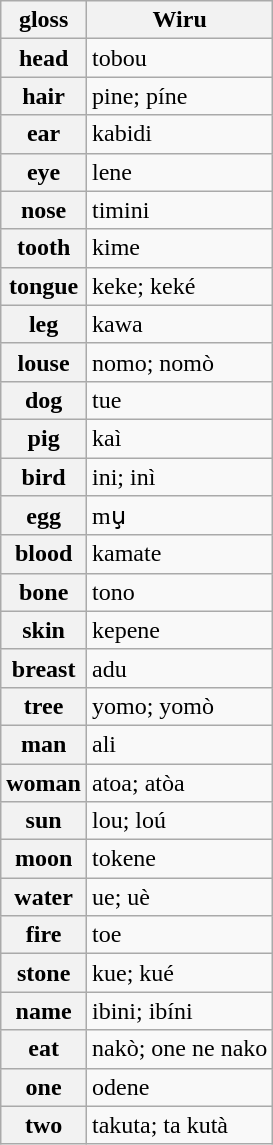<table class="wikitable sortable">
<tr>
<th>gloss</th>
<th>Wiru</th>
</tr>
<tr>
<th>head</th>
<td>tobou</td>
</tr>
<tr>
<th>hair</th>
<td>pine; píne</td>
</tr>
<tr>
<th>ear</th>
<td>kabidi</td>
</tr>
<tr>
<th>eye</th>
<td>lene</td>
</tr>
<tr>
<th>nose</th>
<td>timini</td>
</tr>
<tr>
<th>tooth</th>
<td>kime</td>
</tr>
<tr>
<th>tongue</th>
<td>keke; keké</td>
</tr>
<tr>
<th>leg</th>
<td>kawa</td>
</tr>
<tr>
<th>louse</th>
<td>nomo; nomò</td>
</tr>
<tr>
<th>dog</th>
<td>tue</td>
</tr>
<tr>
<th>pig</th>
<td>kaì</td>
</tr>
<tr>
<th>bird</th>
<td>ini; inì</td>
</tr>
<tr>
<th>egg</th>
<td>mu̧</td>
</tr>
<tr>
<th>blood</th>
<td>kamate</td>
</tr>
<tr>
<th>bone</th>
<td>tono</td>
</tr>
<tr>
<th>skin</th>
<td>kepene</td>
</tr>
<tr>
<th>breast</th>
<td>adu</td>
</tr>
<tr>
<th>tree</th>
<td>yomo; yomò</td>
</tr>
<tr>
<th>man</th>
<td>ali</td>
</tr>
<tr>
<th>woman</th>
<td>atoa; atòa</td>
</tr>
<tr>
<th>sun</th>
<td>lou; loú</td>
</tr>
<tr>
<th>moon</th>
<td>tokene</td>
</tr>
<tr>
<th>water</th>
<td>ue; uè</td>
</tr>
<tr>
<th>fire</th>
<td>toe</td>
</tr>
<tr>
<th>stone</th>
<td>kue; kué</td>
</tr>
<tr>
<th>name</th>
<td>ibini; ibíni</td>
</tr>
<tr>
<th>eat</th>
<td>nakò; one ne nako</td>
</tr>
<tr>
<th>one</th>
<td>odene</td>
</tr>
<tr>
<th>two</th>
<td>takuta; ta kutà</td>
</tr>
</table>
